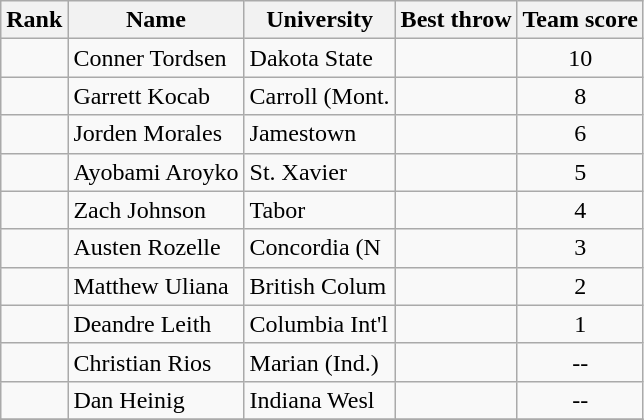<table class="wikitable sortable" style="text-align:center">
<tr>
<th>Rank</th>
<th>Name</th>
<th>University</th>
<th>Best throw</th>
<th>Team score</th>
</tr>
<tr>
<td></td>
<td align=left>Conner Tordsen</td>
<td align="left">Dakota State</td>
<td><strong></strong></td>
<td>10</td>
</tr>
<tr>
<td></td>
<td align=left>Garrett Kocab</td>
<td align="left">Carroll (Mont.</td>
<td><strong></strong></td>
<td>8</td>
</tr>
<tr>
<td></td>
<td align=left>Jorden Morales</td>
<td align="left">Jamestown</td>
<td><strong></strong></td>
<td>6</td>
</tr>
<tr>
<td></td>
<td align=left>Ayobami Aroyko</td>
<td align="left">St. Xavier</td>
<td><strong></strong></td>
<td>5</td>
</tr>
<tr>
<td></td>
<td align=left>Zach Johnson</td>
<td align="left">Tabor</td>
<td><strong></strong></td>
<td>4</td>
</tr>
<tr>
<td></td>
<td align=left>Austen Rozelle</td>
<td align="left">Concordia (N</td>
<td><strong></strong></td>
<td>3</td>
</tr>
<tr>
<td></td>
<td align=left>Matthew Uliana</td>
<td align="left">British Colum</td>
<td><strong></strong></td>
<td>2</td>
</tr>
<tr>
<td></td>
<td align=left>Deandre Leith</td>
<td align="left">Columbia Int'l</td>
<td><strong></strong></td>
<td>1</td>
</tr>
<tr>
<td></td>
<td align=left>Christian Rios</td>
<td align="left">Marian (Ind.)</td>
<td><strong></strong></td>
<td>--</td>
</tr>
<tr>
<td></td>
<td align=left>Dan Heinig</td>
<td align="left">Indiana Wesl</td>
<td><strong></strong></td>
<td>--</td>
</tr>
<tr>
</tr>
</table>
